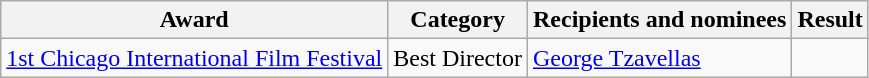<table class="wikitable">
<tr>
<th>Award</th>
<th>Category</th>
<th>Recipients and nominees</th>
<th>Result</th>
</tr>
<tr>
<td><a href='#'>1st Chicago International Film Festival</a></td>
<td>Best  Director</td>
<td><a href='#'>George Tzavellas</a></td>
<td></td>
</tr>
</table>
